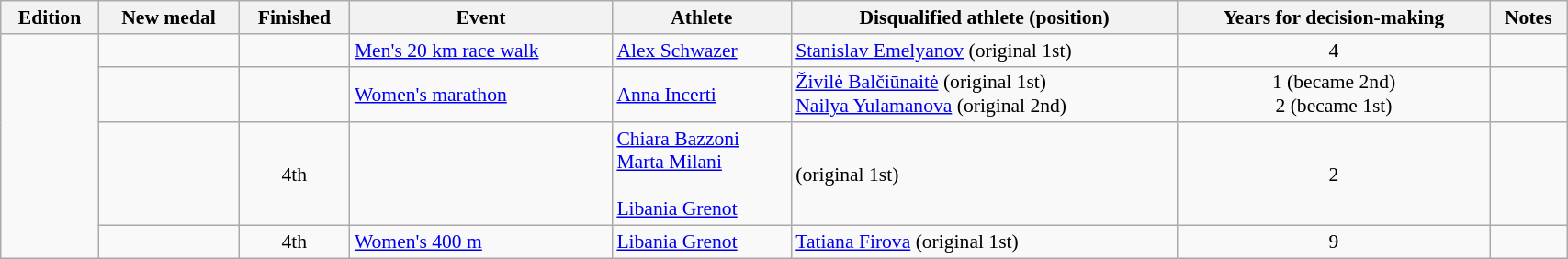<table class="wikitable" style="width:90%; font-size:90%; text-align:left;">
<tr>
<th>Edition</th>
<th>New medal</th>
<th>Finished</th>
<th>Event</th>
<th>Athlete</th>
<th>Disqualified athlete (position)</th>
<th>Years for decision-making</th>
<th>Notes</th>
</tr>
<tr>
<td rowspan=4></td>
<td align=center></td>
<td align=center></td>
<td><a href='#'>Men's 20 km race walk</a></td>
<td><a href='#'>Alex Schwazer</a></td>
<td> <a href='#'>Stanislav Emelyanov</a> (original 1st)</td>
<td align=center>4</td>
<td align=center></td>
</tr>
<tr>
<td align=center></td>
<td align=center></td>
<td><a href='#'>Women's marathon</a></td>
<td><a href='#'>Anna Incerti</a></td>
<td> <a href='#'>Živilė Balčiūnaitė</a> (original 1st) <br>  <a href='#'>Nailya Yulamanova</a> (original 2nd)</td>
<td align=center>1 (became 2nd) <br> 2 (became 1st)</td>
<td align=center><br></td>
</tr>
<tr>
<td align=center></td>
<td align=center>4th</td>
<td></td>
<td><a href='#'>Chiara Bazzoni</a><br><a href='#'>Marta Milani</a><br><br><a href='#'>Libania Grenot</a></td>
<td> (original 1st)</td>
<td align=center>2</td>
<td align=center></td>
</tr>
<tr>
<td align=center></td>
<td align=center>4th</td>
<td><a href='#'>Women's 400 m</a></td>
<td><a href='#'>Libania Grenot</a></td>
<td> <a href='#'>Tatiana Firova</a> (original 1st)</td>
<td align=center>9</td>
<td align=center></td>
</tr>
</table>
